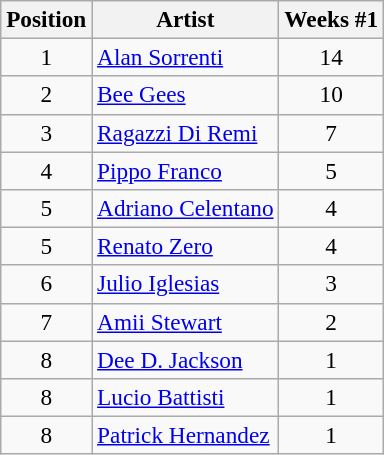<table class="wikitable sortable" style="font-size:97%;">
<tr>
<th>Position</th>
<th>Artist</th>
<th>Weeks #1</th>
</tr>
<tr>
<td align="center">1</td>
<td><a href='#'>Alan Sorrenti</a></td>
<td align="center">14</td>
</tr>
<tr>
<td align="center">2</td>
<td><a href='#'>Bee Gees</a></td>
<td align="center">10</td>
</tr>
<tr>
<td align="center">3</td>
<td><a href='#'>Ragazzi Di Remi</a></td>
<td align="center">7</td>
</tr>
<tr>
<td align="center">4</td>
<td><a href='#'>Pippo Franco</a></td>
<td align="center">5</td>
</tr>
<tr>
<td align="center">5</td>
<td><a href='#'>Adriano Celentano</a></td>
<td align="center">4</td>
</tr>
<tr>
<td align="center">5</td>
<td><a href='#'>Renato Zero</a></td>
<td align="center">4</td>
</tr>
<tr>
<td align="center">6</td>
<td><a href='#'>Julio Iglesias</a></td>
<td align="center">3</td>
</tr>
<tr>
<td align="center">7</td>
<td><a href='#'>Amii Stewart</a></td>
<td align="center">2</td>
</tr>
<tr>
<td align="center">8</td>
<td><a href='#'>Dee D. Jackson</a></td>
<td align="center">1</td>
</tr>
<tr>
<td align="center">8</td>
<td><a href='#'>Lucio Battisti</a></td>
<td align="center">1</td>
</tr>
<tr>
<td align="center">8</td>
<td><a href='#'>Patrick Hernandez</a></td>
<td align="center">1</td>
</tr>
</table>
